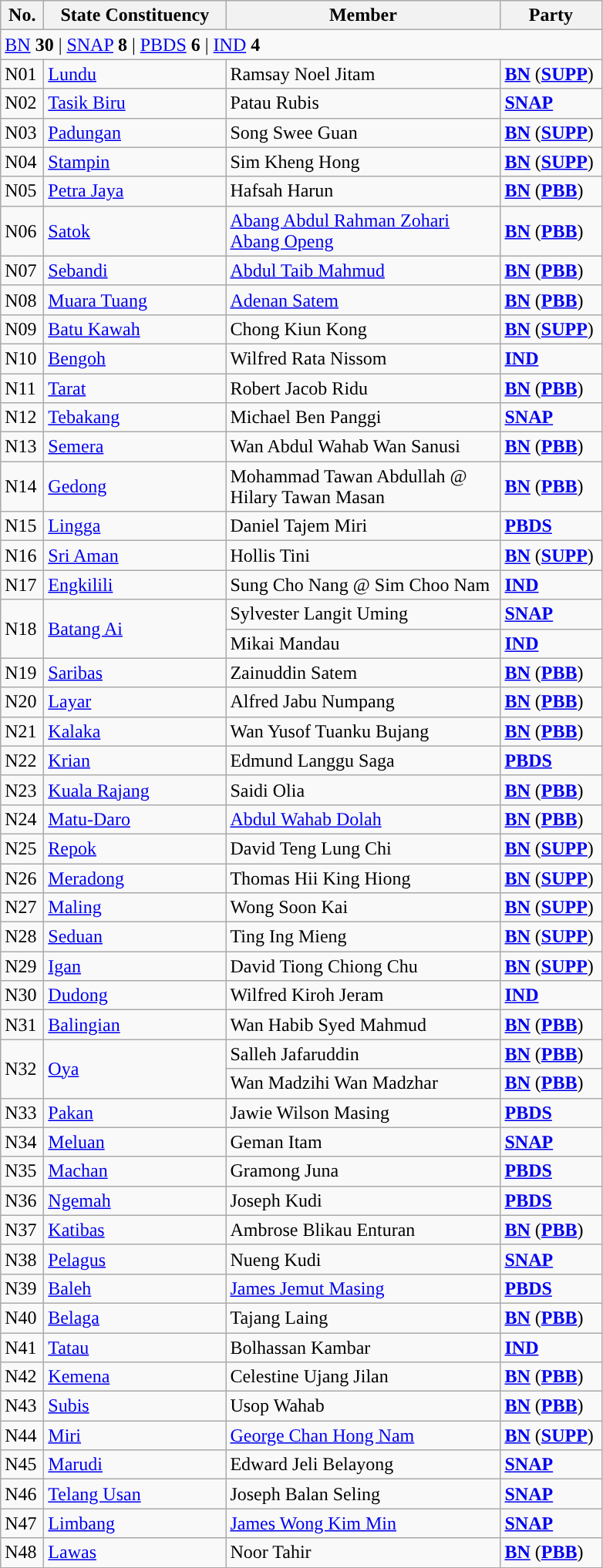<table class="wikitable sortable">
<tr>
<th style="width:30px;">No.</th>
<th style="width:150px;">State Constituency</th>
<th style="width:230px;">Member</th>
<th style="width:80px;">Party</th>
</tr>
<tr>
<td colspan="4"><a href='#'>BN</a> <strong>30</strong> | <a href='#'>SNAP</a> <strong>8</strong> | <a href='#'>PBDS</a> <strong>6</strong> | <a href='#'>IND</a> <strong>4</strong></td>
</tr>
<tr>
<td>N01</td>
<td><a href='#'>Lundu</a></td>
<td>Ramsay Noel Jitam</td>
<td><strong><a href='#'>BN</a></strong> (<strong><a href='#'>SUPP</a></strong>)</td>
</tr>
<tr>
<td>N02</td>
<td><a href='#'>Tasik Biru</a></td>
<td>Patau Rubis</td>
<td><strong><a href='#'>SNAP</a></strong></td>
</tr>
<tr>
<td>N03</td>
<td><a href='#'>Padungan</a></td>
<td>Song Swee Guan</td>
<td><strong><a href='#'>BN</a></strong> (<strong><a href='#'>SUPP</a></strong>)</td>
</tr>
<tr>
<td>N04</td>
<td><a href='#'>Stampin</a></td>
<td>Sim Kheng Hong</td>
<td><strong><a href='#'>BN</a></strong> (<strong><a href='#'>SUPP</a></strong>)</td>
</tr>
<tr>
<td>N05</td>
<td><a href='#'>Petra Jaya</a></td>
<td>Hafsah Harun</td>
<td><strong><a href='#'>BN</a></strong> (<strong><a href='#'>PBB</a></strong>)</td>
</tr>
<tr>
<td>N06</td>
<td><a href='#'>Satok</a></td>
<td><a href='#'>Abang Abdul Rahman Zohari Abang Openg</a></td>
<td><strong><a href='#'>BN</a></strong> (<strong><a href='#'>PBB</a></strong>)</td>
</tr>
<tr>
<td>N07</td>
<td><a href='#'>Sebandi</a></td>
<td><a href='#'>Abdul Taib Mahmud</a></td>
<td><strong><a href='#'>BN</a></strong> (<strong><a href='#'>PBB</a></strong>)</td>
</tr>
<tr>
<td>N08</td>
<td><a href='#'>Muara Tuang</a></td>
<td><a href='#'>Adenan Satem</a></td>
<td><strong><a href='#'>BN</a></strong> (<strong><a href='#'>PBB</a></strong>)</td>
</tr>
<tr>
<td>N09</td>
<td><a href='#'>Batu Kawah</a></td>
<td>Chong Kiun Kong</td>
<td><strong><a href='#'>BN</a></strong> (<strong><a href='#'>SUPP</a></strong>)</td>
</tr>
<tr>
<td>N10</td>
<td><a href='#'>Bengoh</a></td>
<td>Wilfred Rata Nissom</td>
<td><strong><a href='#'>IND</a></strong></td>
</tr>
<tr>
<td>N11</td>
<td><a href='#'>Tarat</a></td>
<td>Robert Jacob Ridu</td>
<td><strong><a href='#'>BN</a></strong> (<strong><a href='#'>PBB</a></strong>)</td>
</tr>
<tr>
<td>N12</td>
<td><a href='#'>Tebakang</a></td>
<td>Michael Ben Panggi</td>
<td><strong><a href='#'>SNAP</a></strong></td>
</tr>
<tr>
<td>N13</td>
<td><a href='#'>Semera</a></td>
<td>Wan Abdul Wahab Wan Sanusi</td>
<td><strong><a href='#'>BN</a></strong> (<strong><a href='#'>PBB</a></strong>)</td>
</tr>
<tr>
<td>N14</td>
<td><a href='#'>Gedong</a></td>
<td>Mohammad Tawan Abdullah @ Hilary Tawan Masan</td>
<td><strong><a href='#'>BN</a></strong> (<strong><a href='#'>PBB</a></strong>)</td>
</tr>
<tr>
<td>N15</td>
<td><a href='#'>Lingga</a></td>
<td>Daniel Tajem Miri</td>
<td><strong><a href='#'>PBDS</a></strong></td>
</tr>
<tr>
<td>N16</td>
<td><a href='#'>Sri Aman</a></td>
<td>Hollis Tini</td>
<td><strong><a href='#'>BN</a></strong> (<strong><a href='#'>SUPP</a></strong>)</td>
</tr>
<tr>
<td>N17</td>
<td><a href='#'>Engkilili</a></td>
<td>Sung Cho Nang @ Sim Choo Nam</td>
<td><strong><a href='#'>IND</a></strong></td>
</tr>
<tr>
<td rowspan=2>N18</td>
<td rowspan=2><a href='#'>Batang Ai</a></td>
<td>Sylvester Langit Uming <br></td>
<td><strong><a href='#'>SNAP</a></strong></td>
</tr>
<tr>
<td>Mikai Mandau<br></td>
<td><strong><a href='#'>IND</a></strong></td>
</tr>
<tr>
<td>N19</td>
<td><a href='#'>Saribas</a></td>
<td>Zainuddin Satem</td>
<td><strong><a href='#'>BN</a></strong> (<strong><a href='#'>PBB</a></strong>)</td>
</tr>
<tr>
<td>N20</td>
<td><a href='#'>Layar</a></td>
<td>Alfred Jabu Numpang</td>
<td><strong><a href='#'>BN</a></strong> (<strong><a href='#'>PBB</a></strong>)</td>
</tr>
<tr>
<td>N21</td>
<td><a href='#'>Kalaka</a></td>
<td>Wan Yusof Tuanku Bujang</td>
<td><strong><a href='#'>BN</a></strong> (<strong><a href='#'>PBB</a></strong>)</td>
</tr>
<tr>
<td>N22</td>
<td><a href='#'>Krian</a></td>
<td>Edmund Langgu Saga</td>
<td><strong><a href='#'>PBDS</a></strong></td>
</tr>
<tr>
<td>N23</td>
<td><a href='#'>Kuala Rajang</a></td>
<td>Saidi Olia</td>
<td><strong><a href='#'>BN</a></strong> (<strong><a href='#'>PBB</a></strong>)</td>
</tr>
<tr>
<td>N24</td>
<td><a href='#'>Matu-Daro</a></td>
<td><a href='#'>Abdul Wahab Dolah</a></td>
<td><strong><a href='#'>BN</a></strong> (<strong><a href='#'>PBB</a></strong>)</td>
</tr>
<tr>
<td>N25</td>
<td><a href='#'>Repok</a></td>
<td>David Teng Lung Chi</td>
<td><strong><a href='#'>BN</a></strong> (<strong><a href='#'>SUPP</a></strong>)</td>
</tr>
<tr>
<td>N26</td>
<td><a href='#'>Meradong</a></td>
<td>Thomas Hii King Hiong</td>
<td><strong><a href='#'>BN</a></strong> (<strong><a href='#'>SUPP</a></strong>)</td>
</tr>
<tr>
<td>N27</td>
<td><a href='#'>Maling</a></td>
<td>Wong Soon Kai</td>
<td><strong><a href='#'>BN</a></strong> (<strong><a href='#'>SUPP</a></strong>)</td>
</tr>
<tr>
<td>N28</td>
<td><a href='#'>Seduan</a></td>
<td>Ting Ing Mieng</td>
<td><strong><a href='#'>BN</a></strong> (<strong><a href='#'>SUPP</a></strong>)</td>
</tr>
<tr>
<td>N29</td>
<td><a href='#'>Igan</a></td>
<td>David Tiong Chiong Chu</td>
<td><strong><a href='#'>BN</a></strong> (<strong><a href='#'>SUPP</a></strong>)</td>
</tr>
<tr>
<td>N30</td>
<td><a href='#'>Dudong</a></td>
<td>Wilfred Kiroh Jeram</td>
<td><strong><a href='#'>IND</a></strong></td>
</tr>
<tr>
<td>N31</td>
<td><a href='#'>Balingian</a></td>
<td>Wan Habib Syed Mahmud</td>
<td><strong><a href='#'>BN</a></strong> (<strong><a href='#'>PBB</a></strong>)</td>
</tr>
<tr>
<td rowspan=2>N32</td>
<td rowspan=2><a href='#'>Oya</a></td>
<td>Salleh Jafaruddin<br></td>
<td><strong><a href='#'>BN</a></strong> (<strong><a href='#'>PBB</a></strong>)</td>
</tr>
<tr>
<td>Wan Madzihi Wan Madzhar<br></td>
<td><strong><a href='#'>BN</a></strong> (<strong><a href='#'>PBB</a></strong>)</td>
</tr>
<tr>
<td>N33</td>
<td><a href='#'>Pakan</a></td>
<td>Jawie Wilson Masing</td>
<td><strong><a href='#'>PBDS</a></strong></td>
</tr>
<tr>
<td>N34</td>
<td><a href='#'>Meluan</a></td>
<td>Geman Itam</td>
<td><strong><a href='#'>SNAP</a></strong></td>
</tr>
<tr>
<td>N35</td>
<td><a href='#'>Machan</a></td>
<td>Gramong Juna</td>
<td><strong><a href='#'>PBDS</a></strong></td>
</tr>
<tr>
<td>N36</td>
<td><a href='#'>Ngemah</a></td>
<td>Joseph Kudi</td>
<td><strong><a href='#'>PBDS</a></strong></td>
</tr>
<tr>
<td>N37</td>
<td><a href='#'>Katibas</a></td>
<td>Ambrose Blikau Enturan</td>
<td><strong><a href='#'>BN</a></strong> (<strong><a href='#'>PBB</a></strong>)</td>
</tr>
<tr>
<td>N38</td>
<td><a href='#'>Pelagus</a></td>
<td>Nueng Kudi</td>
<td><strong><a href='#'>SNAP</a></strong></td>
</tr>
<tr>
<td>N39</td>
<td><a href='#'>Baleh</a></td>
<td><a href='#'>James Jemut Masing</a></td>
<td><strong><a href='#'>PBDS</a></strong></td>
</tr>
<tr>
<td>N40</td>
<td><a href='#'>Belaga</a></td>
<td>Tajang Laing</td>
<td><strong><a href='#'>BN</a></strong> (<strong><a href='#'>PBB</a></strong>)</td>
</tr>
<tr>
<td>N41</td>
<td><a href='#'>Tatau</a></td>
<td>Bolhassan Kambar</td>
<td><strong><a href='#'>IND</a></strong></td>
</tr>
<tr>
<td>N42</td>
<td><a href='#'>Kemena</a></td>
<td>Celestine Ujang Jilan</td>
<td><strong><a href='#'>BN</a></strong> (<strong><a href='#'>PBB</a></strong>)</td>
</tr>
<tr>
<td>N43</td>
<td><a href='#'>Subis</a></td>
<td>Usop Wahab</td>
<td><strong><a href='#'>BN</a></strong> (<strong><a href='#'>PBB</a></strong>)</td>
</tr>
<tr>
<td>N44</td>
<td><a href='#'>Miri</a></td>
<td><a href='#'>George Chan Hong Nam</a></td>
<td><strong><a href='#'>BN</a></strong> (<strong><a href='#'>SUPP</a></strong>)</td>
</tr>
<tr>
<td>N45</td>
<td><a href='#'>Marudi</a></td>
<td>Edward Jeli Belayong</td>
<td><strong><a href='#'>SNAP</a></strong></td>
</tr>
<tr>
<td>N46</td>
<td><a href='#'>Telang Usan</a></td>
<td>Joseph Balan Seling</td>
<td><strong><a href='#'>SNAP</a></strong></td>
</tr>
<tr>
<td>N47</td>
<td><a href='#'>Limbang</a></td>
<td><a href='#'>James Wong Kim Min</a></td>
<td><strong><a href='#'>SNAP</a></strong></td>
</tr>
<tr>
<td>N48</td>
<td><a href='#'>Lawas</a></td>
<td>Noor Tahir</td>
<td><strong><a href='#'>BN</a></strong> (<strong><a href='#'>PBB</a></strong>)</td>
</tr>
</table>
